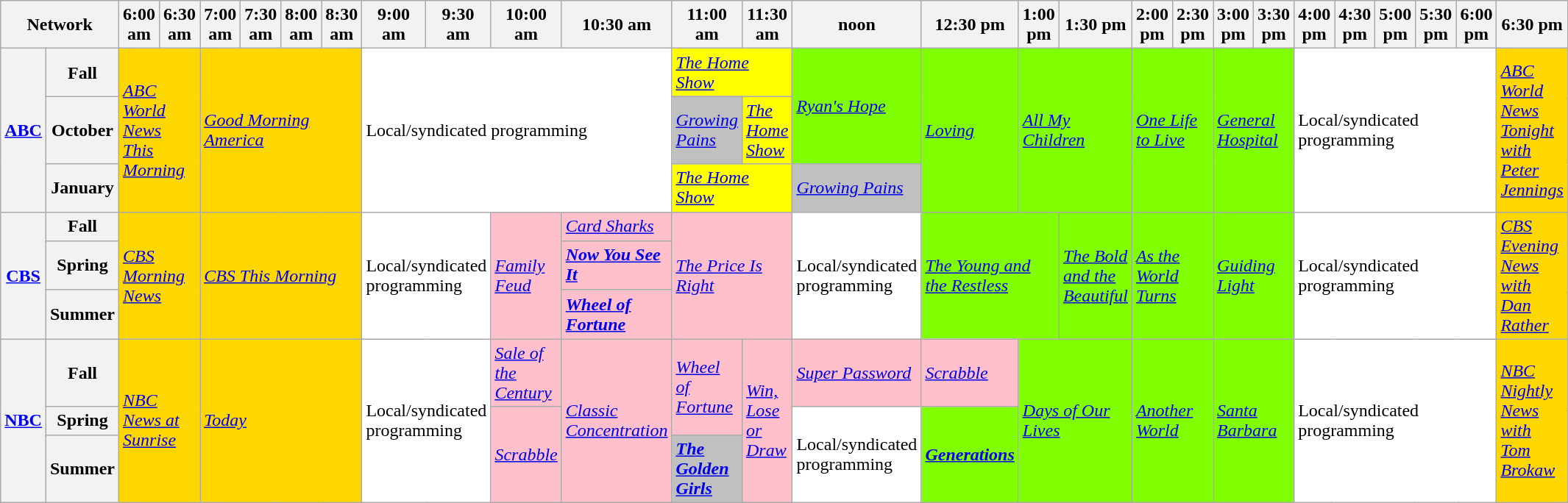<table class=wikitable>
<tr>
<th bgcolor="#C0C0C0" colspan="2">Network</th>
<th width="13%" bgcolor="#C0C0C0">6:00 am</th>
<th width="14%" bgcolor="#C0C0C0">6:30 am</th>
<th width="13%" bgcolor="#C0C0C0">7:00 am</th>
<th width="14%" bgcolor="#C0C0C0">7:30 am</th>
<th width="13%" bgcolor="#C0C0C0">8:00 am</th>
<th width="14%" bgcolor="#C0C0C0">8:30 am</th>
<th width="13%" bgcolor="#C0C0C0">9:00 am</th>
<th width="14%" bgcolor="#C0C0C0">9:30 am</th>
<th width="13%" bgcolor="#C0C0C0">10:00 am</th>
<th width="14%" bgcolor="#C0C0C0">10:30 am</th>
<th width="13%" bgcolor="#C0C0C0">11:00 am</th>
<th width="14%" bgcolor="#C0C0C0">11:30 am</th>
<th width="13%" bgcolor="#C0C0C0">noon</th>
<th width="14%" bgcolor="#C0C0C0">12:30 pm</th>
<th width="13%" bgcolor="#C0C0C0">1:00 pm</th>
<th width="14%" bgcolor="#C0C0C0">1:30 pm</th>
<th width="13%" bgcolor="#C0C0C0">2:00 pm</th>
<th width="14%" bgcolor="#C0C0C0">2:30 pm</th>
<th width="13%" bgcolor="#C0C0C0">3:00 pm</th>
<th width="14%" bgcolor="#C0C0C0">3:30 pm</th>
<th width="13%" bgcolor="#C0C0C0">4:00 pm</th>
<th width="14%" bgcolor="#C0C0C0">4:30 pm</th>
<th width="14%" bgcolor="#C0C0C0">5:00 pm</th>
<th width="14%" bgcolor="#C0C0C0">5:30 pm</th>
<th width="13%" bgcolor="#C0C0C0">6:00 pm</th>
<th width="13%" bgcolor="#C0C0C0">6:30 pm</th>
</tr>
<tr>
<th bgcolor="#C0C0C0" rowspan="3"><a href='#'>ABC</a></th>
<th>Fall</th>
<td bgcolor="gold" rowspan="3"colspan="2"><em><a href='#'>ABC World News This Morning</a></em></td>
<td bgcolor="gold" rowspan="3"colspan="4"><em><a href='#'>Good Morning America</a></em></td>
<td bgcolor="white" rowspan="3"colspan="4">Local/syndicated programming</td>
<td bgcolor="yellow" rowspan="1"colspan="2"><em><a href='#'>The Home Show</a></em></td>
<td bgcolor="chartreuse" rowspan="2"><em><a href='#'>Ryan's Hope</a></em></td>
<td bgcolor="chartreuse" rowspan="3"><em><a href='#'>Loving</a></em></td>
<td bgcolor="chartreuse" rowspan="3"colspan="2"><em><a href='#'>All My Children</a></em></td>
<td bgcolor="chartreuse" rowspan="3"colspan="2"><em><a href='#'>One Life to Live</a></em></td>
<td bgcolor="chartreuse" rowspan="3"colspan="2"><em><a href='#'>General Hospital</a></em></td>
<td bgcolor="white" rowspan="3"colspan="5">Local/syndicated programming</td>
<td bgcolor="gold" rowspan="3"colspan="1"><em><a href='#'>ABC World News Tonight with Peter Jennings</a></em></td>
</tr>
<tr>
<th>October</th>
<td bgcolor="C0C0C0" rowspan="1"><em><a href='#'>Growing Pains</a></em></td>
<td bgcolor="yellow" rowspan="1"><em><a href='#'>The Home Show</a></em></td>
</tr>
<tr>
<th>January</th>
<td bgcolor="yellow" rowspan="1"colspan="2"><em><a href='#'>The Home Show</a></em></td>
<td bgcolor="C0C0C0" rowspan="1"><em><a href='#'>Growing Pains</a></em></td>
</tr>
<tr>
<th bgcolor="#C0C0C0" rowspan="3"><a href='#'>CBS</a></th>
<th>Fall</th>
<td bgcolor="gold"rowspan="3"colspan="2"><em><a href='#'>CBS Morning News</a></em></td>
<td bgcolor="gold"rowspan="3"colspan="4"><em><a href='#'>CBS This Morning</a></em></td>
<td bgcolor="white"rowspan="3"colspan="2">Local/syndicated programming</td>
<td bgcolor="pink"rowspan="3"><em><a href='#'>Family Feud</a></em></td>
<td bgcolor="pink"rowspan="1"><em><a href='#'>Card Sharks</a></em></td>
<td bgcolor="pink"rowspan="3"colspan="2"><em><a href='#'>The Price Is Right</a></em></td>
<td bgcolor="white"rowspan="3">Local/syndicated programming</td>
<td bgcolor="chartreuse"rowspan="3"colspan="2"><em><a href='#'>The Young and the Restless</a></em></td>
<td bgcolor="chartreuse"rowspan="3"><em><a href='#'>The Bold and the Beautiful</a></em></td>
<td bgcolor="chartreuse"rowspan="3"colspan="2"><em><a href='#'>As the World Turns</a></em></td>
<td bgcolor="chartreuse"rowspan="3"colspan="2"><em><a href='#'>Guiding Light</a></em></td>
<td bgcolor="white"rowspan="3"colspan="5">Local/syndicated programming</td>
<td bgcolor="gold"rowspan="3"><em><a href='#'>CBS Evening News with Dan Rather</a></em></td>
</tr>
<tr>
<th>Spring</th>
<td bgcolor="pink"rowspan="1"><strong><em><a href='#'>Now You See It</a></em></strong></td>
</tr>
<tr>
<th>Summer</th>
<td bgcolor="pink"rowspan="1"><strong><em><a href='#'>Wheel of Fortune</a></em></strong></td>
</tr>
<tr>
<th bgcolor="#C0C0C0" rowspan="3"><a href='#'>NBC</a></th>
<th>Fall</th>
<td colspan="2" rowspan="3" bgcolor="gold"><em><a href='#'>NBC News at Sunrise</a></em></td>
<td colspan="4" rowspan="3" bgcolor="gold"><em><a href='#'>Today</a></em></td>
<td colspan="2" rowspan="3" bgcolor="white">Local/syndicated programming</td>
<td bgcolor="pink" rowspan="1"><em><a href='#'>Sale of the Century</a></em></td>
<td rowspan="3" bgcolor="pink"><em><a href='#'>Classic Concentration</a></em></td>
<td rowspan="2" bgcolor="pink"><em><a href='#'>Wheel of Fortune</a></em></td>
<td rowspan="3" bgcolor="pink"><em><a href='#'>Win, Lose or Draw</a></em></td>
<td bgcolor="pink" rowspan="1"><em><a href='#'>Super Password</a></em></td>
<td bgcolor="pink"rowspan="1"><em><a href='#'>Scrabble</a></em></td>
<td colspan="2" rowspan="3" bgcolor="chartreuse"><em><a href='#'>Days of Our Lives</a></em></td>
<td colspan="2" rowspan="3" bgcolor="chartreuse"><em><a href='#'>Another World</a></em></td>
<td colspan="2" rowspan="3" bgcolor="chartreuse"><em><a href='#'>Santa Barbara</a></em></td>
<td colspan="5" rowspan="3" bgcolor="white">Local/syndicated programming</td>
<td rowspan="3" bgcolor="gold"><em><a href='#'>NBC Nightly News with Tom Brokaw</a></em></td>
</tr>
<tr>
<th>Spring</th>
<td rowspan="2" bgcolor="pink"><em><a href='#'>Scrabble</a></em></td>
<td rowspan="2" bgcolor="white">Local/syndicated programming</td>
<td rowspan="2" bgcolor="chartreuse"><strong><em><a href='#'>Generations</a></em></strong></td>
</tr>
<tr>
<th>Summer</th>
<td bgcolor="C0C0C0" rowspan="1"><strong><em><a href='#'>The Golden Girls</a></em></strong></td>
</tr>
</table>
